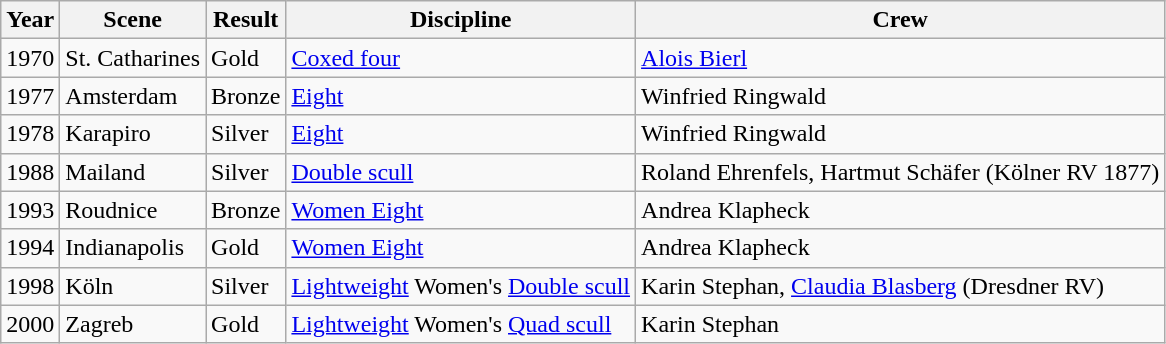<table class="wikitable">
<tr>
<th>Year</th>
<th>Scene</th>
<th>Result</th>
<th>Discipline</th>
<th>Crew</th>
</tr>
<tr>
<td>1970</td>
<td>St. Catharines</td>
<td>Gold</td>
<td><a href='#'>Coxed four</a></td>
<td><a href='#'>Alois Bierl</a></td>
</tr>
<tr>
<td>1977</td>
<td>Amsterdam</td>
<td>Bronze</td>
<td><a href='#'>Eight</a></td>
<td>Winfried Ringwald</td>
</tr>
<tr>
<td>1978</td>
<td>Karapiro</td>
<td>Silver</td>
<td><a href='#'>Eight</a></td>
<td>Winfried Ringwald</td>
</tr>
<tr>
<td>1988</td>
<td>Mailand</td>
<td>Silver</td>
<td><a href='#'>Double scull</a></td>
<td>Roland Ehrenfels, Hartmut Schäfer (Kölner RV 1877)</td>
</tr>
<tr>
<td>1993</td>
<td>Roudnice</td>
<td>Bronze</td>
<td><a href='#'>Women Eight</a></td>
<td>Andrea Klapheck</td>
</tr>
<tr>
<td>1994</td>
<td>Indianapolis</td>
<td>Gold</td>
<td><a href='#'>Women Eight</a></td>
<td>Andrea Klapheck</td>
</tr>
<tr>
<td>1998</td>
<td>Köln</td>
<td>Silver</td>
<td><a href='#'>Lightweight</a> Women's <a href='#'>Double scull</a></td>
<td>Karin Stephan, <a href='#'>Claudia Blasberg</a> (Dresdner RV)</td>
</tr>
<tr>
<td>2000</td>
<td>Zagreb</td>
<td>Gold</td>
<td><a href='#'>Lightweight</a> Women's <a href='#'>Quad scull</a></td>
<td>Karin Stephan</td>
</tr>
</table>
